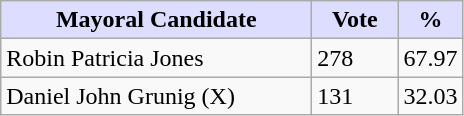<table class="wikitable">
<tr>
<th style="background:#ddf; width:200px;">Mayoral Candidate </th>
<th style="background:#ddf; width:50px;">Vote</th>
<th style="background:#ddf; width:30px;">%</th>
</tr>
<tr>
<td>Robin Patricia Jones</td>
<td>278</td>
<td>67.97</td>
</tr>
<tr>
<td>Daniel John Grunig (X)</td>
<td>131</td>
<td>32.03</td>
</tr>
</table>
